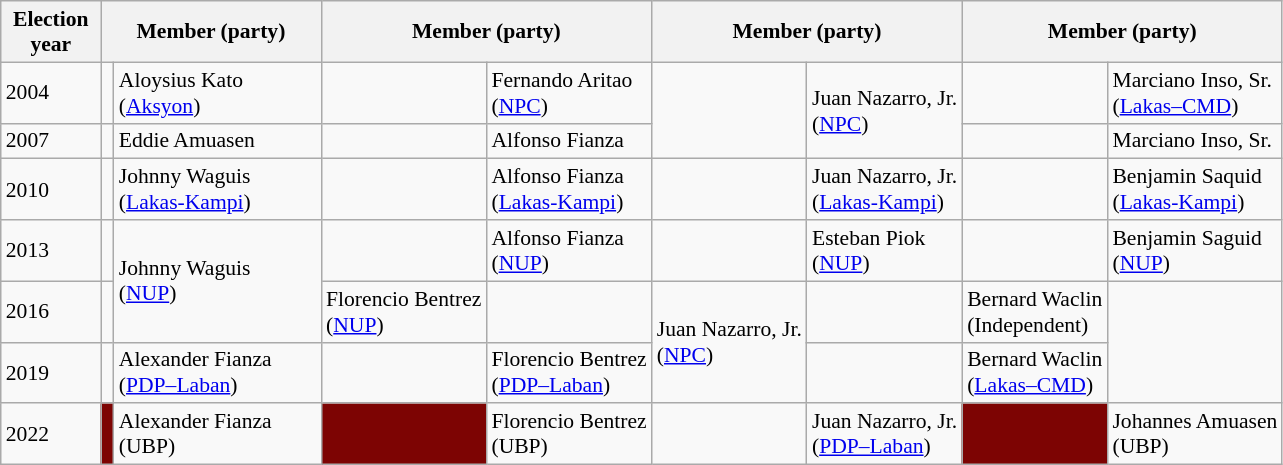<table class=wikitable style="font-size:90%">
<tr>
<th width=60px>Election<br>year</th>
<th colspan=2 width=140px>Member (party)</th>
<th colspan=2 width=140px>Member (party)</th>
<th colspan=2 width=140px>Member (party)</th>
<th colspan=2 width=140px>Member (party)</th>
</tr>
<tr>
<td>2004</td>
<td bgcolor=></td>
<td>Aloysius Kato<br>(<a href='#'>Aksyon</a>)</td>
<td bgcolor=></td>
<td>Fernando Aritao<br>(<a href='#'>NPC</a>)</td>
<td rowspan=2 bgcolor=></td>
<td rowspan=2>Juan Nazarro, Jr.<br>(<a href='#'>NPC</a>)</td>
<td bgcolor=></td>
<td>Marciano Inso, Sr.<br>(<a href='#'>Lakas–CMD</a>)</td>
</tr>
<tr>
<td>2007</td>
<td></td>
<td>Eddie Amuasen</td>
<td></td>
<td>Alfonso Fianza</td>
<td></td>
<td>Marciano Inso, Sr.</td>
</tr>
<tr>
<td>2010</td>
<td bgcolor=></td>
<td>Johnny Waguis<br>(<a href='#'>Lakas-Kampi</a>)</td>
<td bgcolor=></td>
<td>Alfonso Fianza<br>(<a href='#'>Lakas-Kampi</a>)</td>
<td bgcolor=></td>
<td>Juan Nazarro, Jr.<br>(<a href='#'>Lakas-Kampi</a>)</td>
<td bgcolor=></td>
<td>Benjamin Saquid<br>(<a href='#'>Lakas-Kampi</a>)</td>
</tr>
<tr>
<td>2013</td>
<td bgcolor=></td>
<td rowspan=2>Johnny Waguis<br>(<a href='#'>NUP</a>)</td>
<td bgcolor=></td>
<td>Alfonso Fianza<br>(<a href='#'>NUP</a>)</td>
<td bgcolor=></td>
<td>Esteban Piok<br>(<a href='#'>NUP</a>)</td>
<td bgcolor=></td>
<td>Benjamin Saguid<br>(<a href='#'>NUP</a>)</td>
</tr>
<tr>
<td>2016</td>
<td bgcolor=></td>
<td>Florencio Bentrez<br>(<a href='#'>NUP</a>)</td>
<td bgcolor=></td>
<td rowspan=2>Juan Nazarro, Jr.<br>(<a href='#'>NPC</a>)</td>
<td bgcolor=></td>
<td>Bernard Waclin<br>(Independent)</td>
</tr>
<tr>
<td>2019</td>
<td bgcolor=></td>
<td>Alexander Fianza<br>(<a href='#'>PDP–Laban</a>)</td>
<td bgcolor=></td>
<td>Florencio Bentrez<br>(<a href='#'>PDP–Laban</a>)</td>
<td bgcolor=></td>
<td>Bernard Waclin<br>(<a href='#'>Lakas–CMD</a>)</td>
</tr>
<tr>
<td>2022</td>
<td bgcolor=7D0403></td>
<td>Alexander Fianza<br>(UBP)</td>
<td bgcolor=7D0403></td>
<td>Florencio Bentrez<br>(UBP)</td>
<td bgcolor=></td>
<td>Juan Nazarro, Jr.<br>(<a href='#'>PDP–Laban</a>)</td>
<td bgcolor=7D0403></td>
<td>Johannes Amuasen<br>(UBP)</td>
</tr>
</table>
